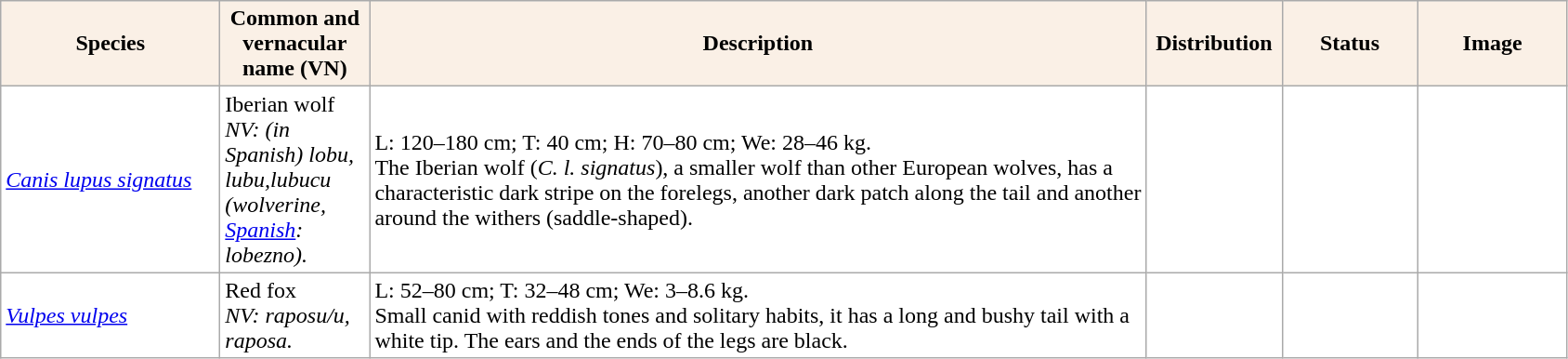<table class="sortable wikitable" border="0" style="background:#ffffff" align="top">
<tr>
<th scope="col" style="background-color:Linen; color:Black" width="150">Species</th>
<th scope="col" style="background-color:Linen; color:Black" width="100">Common and vernacular name (VN)</th>
<th scope="col" style="background:Linen; color:Black" width="550">Description</th>
<th scope="col" style="background-color:Linen; color:Black" width="90">Distribution</th>
<th scope="col" style="background-color:Linen; color:Black" width="90">Status</th>
<th scope="col" style="background:Linen; color:Black" width="100">Image</th>
</tr>
<tr>
<td style="background:#ffffff"><em><a href='#'>Canis lupus signatus</a></em></td>
<td>Iberian wolf<br><em>NV: (in Spanish) lobu, lubu,</em><em>lubucu (wolverine, <a href='#'>Spanish</a>: lobezno).</em></td>
<td>L: 120–180 cm; T: 40 cm; H: 70–80 cm; We: 28–46 kg.<br>The Iberian wolf (<em>C. l. signatus</em>), a smaller wolf than other European wolves, has a characteristic dark stripe on the forelegs, another dark patch along the tail and another around the withers (saddle-shaped).</td>
<td></td>
<td></td>
<td></td>
</tr>
<tr>
<td><em><a href='#'>Vulpes vulpes</a></em></td>
<td>Red fox<br><em>NV: raposu/u,</em> <em>raposa.</em></td>
<td>L: 52–80 cm; T: 32–48 cm; We: 3–8.6 kg.<br>Small canid with reddish tones and solitary habits, it has a long and bushy tail with a white tip. The ears and the ends of the legs are black.</td>
<td></td>
<td></td>
<td></td>
</tr>
</table>
